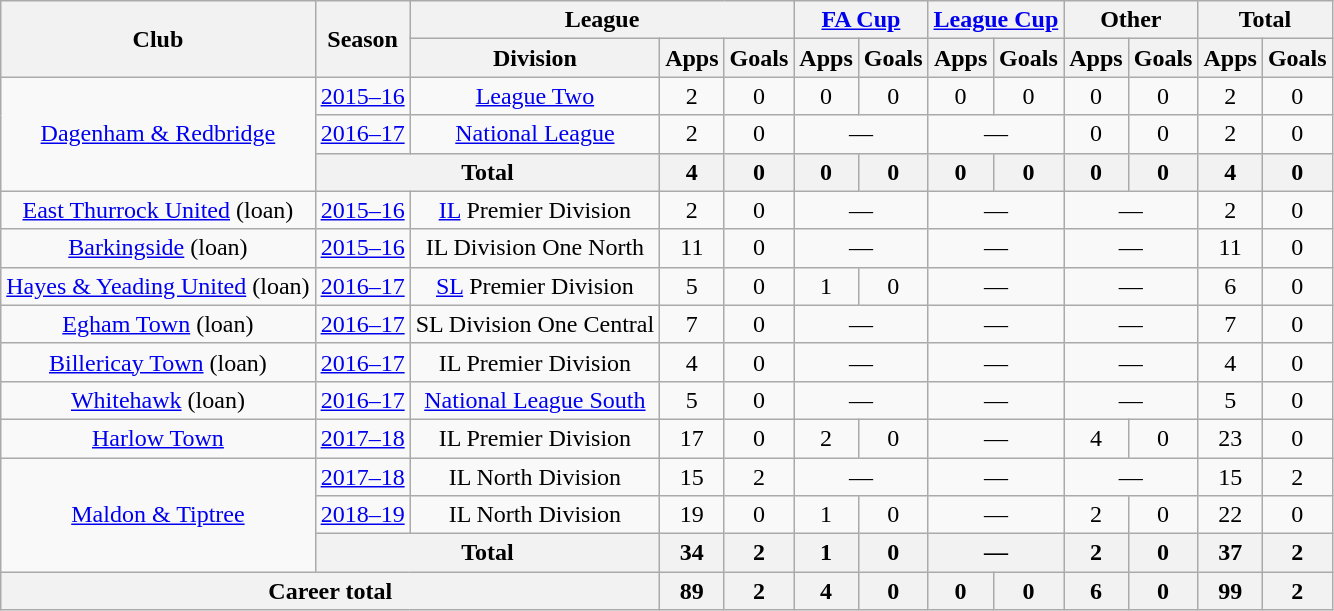<table class="wikitable" style="text-align:center">
<tr>
<th rowspan="2">Club</th>
<th rowspan="2">Season</th>
<th colspan="3">League</th>
<th colspan="2"><a href='#'>FA Cup</a></th>
<th colspan="2"><a href='#'>League Cup</a></th>
<th colspan="2">Other</th>
<th colspan="2">Total</th>
</tr>
<tr>
<th>Division</th>
<th>Apps</th>
<th>Goals</th>
<th>Apps</th>
<th>Goals</th>
<th>Apps</th>
<th>Goals</th>
<th>Apps</th>
<th>Goals</th>
<th>Apps</th>
<th>Goals</th>
</tr>
<tr>
<td rowspan="3"><a href='#'>Dagenham & Redbridge</a></td>
<td><a href='#'>2015–16</a></td>
<td><a href='#'>League Two</a></td>
<td>2</td>
<td>0</td>
<td>0</td>
<td>0</td>
<td>0</td>
<td>0</td>
<td>0</td>
<td>0</td>
<td>2</td>
<td>0</td>
</tr>
<tr>
<td><a href='#'>2016–17</a></td>
<td><a href='#'>National League</a></td>
<td>2</td>
<td>0</td>
<td colspan="2">—</td>
<td colspan="2">—</td>
<td>0</td>
<td>0</td>
<td>2</td>
<td>0</td>
</tr>
<tr>
<th colspan="2">Total</th>
<th>4</th>
<th>0</th>
<th>0</th>
<th>0</th>
<th>0</th>
<th>0</th>
<th>0</th>
<th>0</th>
<th>4</th>
<th>0</th>
</tr>
<tr>
<td><a href='#'>East Thurrock United</a> (loan)</td>
<td><a href='#'>2015–16</a></td>
<td><a href='#'>IL</a> Premier Division</td>
<td>2</td>
<td>0</td>
<td colspan="2">—</td>
<td colspan="2">—</td>
<td colspan="2">—</td>
<td>2</td>
<td>0</td>
</tr>
<tr>
<td><a href='#'>Barkingside</a> (loan)</td>
<td><a href='#'>2015–16</a></td>
<td>IL Division One North</td>
<td>11</td>
<td>0</td>
<td colspan="2">—</td>
<td colspan="2">—</td>
<td colspan="2">—</td>
<td>11</td>
<td>0</td>
</tr>
<tr>
<td><a href='#'>Hayes & Yeading United</a> (loan)</td>
<td><a href='#'>2016–17</a></td>
<td><a href='#'>SL</a> Premier Division</td>
<td>5</td>
<td>0</td>
<td>1</td>
<td>0</td>
<td colspan="2">—</td>
<td colspan="2">—</td>
<td>6</td>
<td>0</td>
</tr>
<tr>
<td><a href='#'>Egham Town</a> (loan)</td>
<td><a href='#'>2016–17</a></td>
<td>SL Division One Central</td>
<td>7</td>
<td>0</td>
<td colspan="2">—</td>
<td colspan="2">—</td>
<td colspan="2">—</td>
<td>7</td>
<td>0</td>
</tr>
<tr>
<td><a href='#'>Billericay Town</a> (loan)</td>
<td><a href='#'>2016–17</a></td>
<td>IL Premier Division</td>
<td>4</td>
<td>0</td>
<td colspan="2">—</td>
<td colspan="2">—</td>
<td colspan="2">—</td>
<td>4</td>
<td>0</td>
</tr>
<tr>
<td><a href='#'>Whitehawk</a> (loan)</td>
<td><a href='#'>2016–17</a></td>
<td><a href='#'>National League South</a></td>
<td>5</td>
<td>0</td>
<td colspan="2">—</td>
<td colspan="2">—</td>
<td colspan="2">—</td>
<td>5</td>
<td>0</td>
</tr>
<tr>
<td><a href='#'>Harlow Town</a></td>
<td><a href='#'>2017–18</a></td>
<td>IL Premier Division</td>
<td>17</td>
<td>0</td>
<td>2</td>
<td>0</td>
<td colspan="2">—</td>
<td>4</td>
<td>0</td>
<td>23</td>
<td>0</td>
</tr>
<tr>
<td rowspan="3"><a href='#'>Maldon & Tiptree</a></td>
<td><a href='#'>2017–18</a></td>
<td>IL North Division</td>
<td>15</td>
<td>2</td>
<td colspan="2">—</td>
<td colspan="2">—</td>
<td colspan="2">—</td>
<td>15</td>
<td>2</td>
</tr>
<tr>
<td><a href='#'>2018–19</a></td>
<td>IL North Division</td>
<td>19</td>
<td>0</td>
<td>1</td>
<td>0</td>
<td colspan="2">—</td>
<td>2</td>
<td>0</td>
<td>22</td>
<td>0</td>
</tr>
<tr>
<th colspan="2">Total</th>
<th>34</th>
<th>2</th>
<th>1</th>
<th>0</th>
<th colspan="2">—</th>
<th>2</th>
<th>0</th>
<th>37</th>
<th>2</th>
</tr>
<tr>
<th colspan="3">Career total</th>
<th>89</th>
<th>2</th>
<th>4</th>
<th>0</th>
<th>0</th>
<th>0</th>
<th>6</th>
<th>0</th>
<th>99</th>
<th>2</th>
</tr>
</table>
